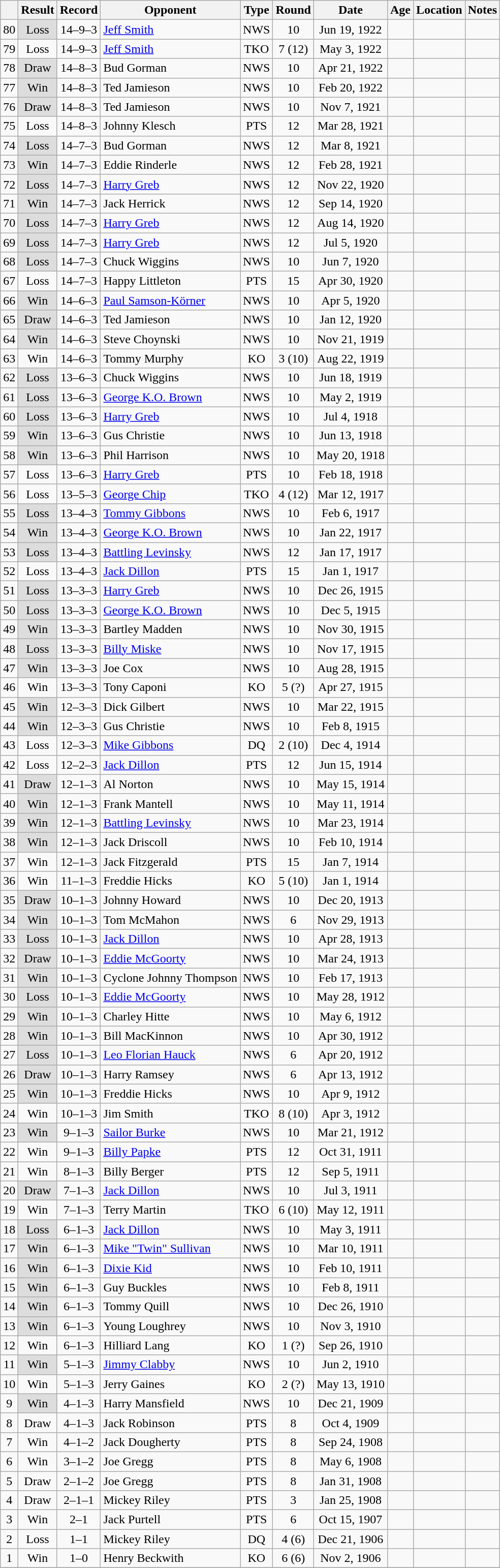<table class="wikitable mw-collapsible mw-collapsed" style="text-align:center">
<tr>
<th></th>
<th>Result</th>
<th>Record</th>
<th>Opponent</th>
<th>Type</th>
<th>Round</th>
<th>Date</th>
<th>Age</th>
<th>Location</th>
<th>Notes</th>
</tr>
<tr>
<td>80</td>
<td style="background:#DDD">Loss</td>
<td>14–9–3 </td>
<td align=left><a href='#'>Jeff Smith</a></td>
<td>NWS</td>
<td>10</td>
<td>Jun 19, 1922</td>
<td style="text-align:left;"></td>
<td style="text-align:left;"></td>
<td></td>
</tr>
<tr>
<td>79</td>
<td>Loss</td>
<td>14–9–3 </td>
<td align=left><a href='#'>Jeff Smith</a></td>
<td>TKO</td>
<td>7 (12)</td>
<td>May 3, 1922</td>
<td style="text-align:left;"></td>
<td style="text-align:left;"></td>
<td></td>
</tr>
<tr>
<td>78</td>
<td style="background:#DDD">Draw</td>
<td>14–8–3 </td>
<td align=left>Bud Gorman</td>
<td>NWS</td>
<td>10</td>
<td>Apr 21, 1922</td>
<td style="text-align:left;"></td>
<td style="text-align:left;"></td>
<td></td>
</tr>
<tr>
<td>77</td>
<td style="background:#DDD">Win</td>
<td>14–8–3 </td>
<td align=left>Ted Jamieson</td>
<td>NWS</td>
<td>10</td>
<td>Feb 20, 1922</td>
<td style="text-align:left;"></td>
<td style="text-align:left;"></td>
<td></td>
</tr>
<tr>
<td>76</td>
<td style="background:#DDD">Draw</td>
<td>14–8–3 </td>
<td align=left>Ted Jamieson</td>
<td>NWS</td>
<td>10</td>
<td>Nov 7, 1921</td>
<td style="text-align:left;"></td>
<td style="text-align:left;"></td>
<td></td>
</tr>
<tr>
<td>75</td>
<td>Loss</td>
<td>14–8–3 </td>
<td align=left>Johnny Klesch</td>
<td>PTS</td>
<td>12</td>
<td>Mar 28, 1921</td>
<td style="text-align:left;"></td>
<td style="text-align:left;"></td>
<td></td>
</tr>
<tr>
<td>74</td>
<td style="background:#DDD">Loss</td>
<td>14–7–3 </td>
<td align=left>Bud Gorman</td>
<td>NWS</td>
<td>12</td>
<td>Mar 8, 1921</td>
<td style="text-align:left;"></td>
<td style="text-align:left;"></td>
<td></td>
</tr>
<tr>
<td>73</td>
<td style="background:#DDD">Win</td>
<td>14–7–3 </td>
<td align=left>Eddie Rinderle</td>
<td>NWS</td>
<td>12</td>
<td>Feb 28, 1921</td>
<td style="text-align:left;"></td>
<td style="text-align:left;"></td>
<td></td>
</tr>
<tr>
<td>72</td>
<td style="background:#DDD">Loss</td>
<td>14–7–3 </td>
<td align=left><a href='#'>Harry Greb</a></td>
<td>NWS</td>
<td>12</td>
<td>Nov 22, 1920</td>
<td style="text-align:left;"></td>
<td style="text-align:left;"></td>
<td></td>
</tr>
<tr>
<td>71</td>
<td style="background:#DDD">Win</td>
<td>14–7–3 </td>
<td align=left>Jack Herrick</td>
<td>NWS</td>
<td>12</td>
<td>Sep 14, 1920</td>
<td style="text-align:left;"></td>
<td style="text-align:left;"></td>
<td></td>
</tr>
<tr>
<td>70</td>
<td style="background:#DDD">Loss</td>
<td>14–7–3 </td>
<td align=left><a href='#'>Harry Greb</a></td>
<td>NWS</td>
<td>12</td>
<td>Aug 14, 1920</td>
<td style="text-align:left;"></td>
<td style="text-align:left;"></td>
<td></td>
</tr>
<tr>
<td>69</td>
<td style="background:#DDD">Loss</td>
<td>14–7–3 </td>
<td align=left><a href='#'>Harry Greb</a></td>
<td>NWS</td>
<td>12</td>
<td>Jul 5, 1920</td>
<td style="text-align:left;"></td>
<td style="text-align:left;"></td>
<td></td>
</tr>
<tr>
<td>68</td>
<td style="background:#DDD">Loss</td>
<td>14–7–3 </td>
<td align=left>Chuck Wiggins</td>
<td>NWS</td>
<td>10</td>
<td>Jun 7, 1920</td>
<td style="text-align:left;"></td>
<td style="text-align:left;"></td>
<td></td>
</tr>
<tr>
<td>67</td>
<td>Loss</td>
<td>14–7–3 </td>
<td align=left>Happy Littleton</td>
<td>PTS</td>
<td>15</td>
<td>Apr 30, 1920</td>
<td style="text-align:left;"></td>
<td style="text-align:left;"></td>
<td></td>
</tr>
<tr>
<td>66</td>
<td style="background:#DDD">Win</td>
<td>14–6–3 </td>
<td align=left><a href='#'>Paul Samson-Körner</a></td>
<td>NWS</td>
<td>10</td>
<td>Apr 5, 1920</td>
<td style="text-align:left;"></td>
<td style="text-align:left;"></td>
<td></td>
</tr>
<tr>
<td>65</td>
<td style="background:#DDD">Draw</td>
<td>14–6–3 </td>
<td align=left>Ted Jamieson</td>
<td>NWS</td>
<td>10</td>
<td>Jan 12, 1920</td>
<td style="text-align:left;"></td>
<td style="text-align:left;"></td>
<td></td>
</tr>
<tr>
<td>64</td>
<td style="background:#DDD">Win</td>
<td>14–6–3 </td>
<td align=left>Steve Choynski</td>
<td>NWS</td>
<td>10</td>
<td>Nov 21, 1919</td>
<td style="text-align:left;"></td>
<td style="text-align:left;"></td>
<td></td>
</tr>
<tr>
<td>63</td>
<td>Win</td>
<td>14–6–3 </td>
<td align=left>Tommy Murphy</td>
<td>KO</td>
<td>3 (10)</td>
<td>Aug 22, 1919</td>
<td style="text-align:left;"></td>
<td style="text-align:left;"></td>
<td></td>
</tr>
<tr>
<td>62</td>
<td style="background:#DDD">Loss</td>
<td>13–6–3 </td>
<td align=left>Chuck Wiggins</td>
<td>NWS</td>
<td>10</td>
<td>Jun 18, 1919</td>
<td style="text-align:left;"></td>
<td style="text-align:left;"></td>
<td></td>
</tr>
<tr>
<td>61</td>
<td style="background:#DDD">Loss</td>
<td>13–6–3 </td>
<td align=left><a href='#'>George K.O. Brown</a></td>
<td>NWS</td>
<td>10</td>
<td>May 2, 1919</td>
<td style="text-align:left;"></td>
<td style="text-align:left;"></td>
<td></td>
</tr>
<tr>
<td>60</td>
<td style="background:#DDD">Loss</td>
<td>13–6–3 </td>
<td align=left><a href='#'>Harry Greb</a></td>
<td>NWS</td>
<td>10</td>
<td>Jul 4, 1918</td>
<td style="text-align:left;"></td>
<td style="text-align:left;"></td>
<td></td>
</tr>
<tr>
<td>59</td>
<td style="background:#DDD">Win</td>
<td>13–6–3 </td>
<td align=left>Gus Christie</td>
<td>NWS</td>
<td>10</td>
<td>Jun 13, 1918</td>
<td style="text-align:left;"></td>
<td style="text-align:left;"></td>
<td></td>
</tr>
<tr>
<td>58</td>
<td style="background:#DDD">Win</td>
<td>13–6–3 </td>
<td align=left>Phil Harrison</td>
<td>NWS</td>
<td>10</td>
<td>May 20, 1918</td>
<td style="text-align:left;"></td>
<td style="text-align:left;"></td>
<td></td>
</tr>
<tr>
<td>57</td>
<td>Loss</td>
<td>13–6–3 </td>
<td align=left><a href='#'>Harry Greb</a></td>
<td>PTS</td>
<td>10</td>
<td>Feb 18, 1918</td>
<td style="text-align:left;"></td>
<td style="text-align:left;"></td>
<td></td>
</tr>
<tr>
<td>56</td>
<td>Loss</td>
<td>13–5–3 </td>
<td align=left><a href='#'>George Chip</a></td>
<td>TKO</td>
<td>4 (12)</td>
<td>Mar 12, 1917</td>
<td style="text-align:left;"></td>
<td style="text-align:left;"></td>
<td></td>
</tr>
<tr>
<td>55</td>
<td style="background:#DDD">Loss</td>
<td>13–4–3 </td>
<td align=left><a href='#'>Tommy Gibbons</a></td>
<td>NWS</td>
<td>10</td>
<td>Feb 6, 1917</td>
<td style="text-align:left;"></td>
<td style="text-align:left;"></td>
<td></td>
</tr>
<tr>
<td>54</td>
<td style="background:#DDD">Win</td>
<td>13–4–3 </td>
<td align=left><a href='#'>George K.O. Brown</a></td>
<td>NWS</td>
<td>10</td>
<td>Jan 22, 1917</td>
<td style="text-align:left;"></td>
<td style="text-align:left;"></td>
<td></td>
</tr>
<tr>
<td>53</td>
<td style="background:#DDD">Loss</td>
<td>13–4–3 </td>
<td align=left><a href='#'>Battling Levinsky</a></td>
<td>NWS</td>
<td>12</td>
<td>Jan 17, 1917</td>
<td style="text-align:left;"></td>
<td style="text-align:left;"></td>
<td></td>
</tr>
<tr>
<td>52</td>
<td>Loss</td>
<td>13–4–3 </td>
<td align=left><a href='#'>Jack Dillon</a></td>
<td>PTS</td>
<td>15</td>
<td>Jan 1, 1917</td>
<td style="text-align:left;"></td>
<td style="text-align:left;"></td>
<td></td>
</tr>
<tr>
<td>51</td>
<td style="background:#DDD">Loss</td>
<td>13–3–3 </td>
<td align=left><a href='#'>Harry Greb</a></td>
<td>NWS</td>
<td>10</td>
<td>Dec 26, 1915</td>
<td style="text-align:left;"></td>
<td style="text-align:left;"></td>
<td></td>
</tr>
<tr>
<td>50</td>
<td style="background:#DDD">Loss</td>
<td>13–3–3 </td>
<td align=left><a href='#'>George K.O. Brown</a></td>
<td>NWS</td>
<td>10</td>
<td>Dec 5, 1915</td>
<td style="text-align:left;"></td>
<td style="text-align:left;"></td>
<td></td>
</tr>
<tr>
<td>49</td>
<td style="background:#DDD">Win</td>
<td>13–3–3 </td>
<td align=left>Bartley Madden</td>
<td>NWS</td>
<td>10</td>
<td>Nov 30, 1915</td>
<td style="text-align:left;"></td>
<td style="text-align:left;"></td>
<td></td>
</tr>
<tr>
<td>48</td>
<td style="background:#DDD">Loss</td>
<td>13–3–3 </td>
<td align=left><a href='#'>Billy Miske</a></td>
<td>NWS</td>
<td>10</td>
<td>Nov 17, 1915</td>
<td style="text-align:left;"></td>
<td style="text-align:left;"></td>
<td></td>
</tr>
<tr>
<td>47</td>
<td style="background:#DDD">Win</td>
<td>13–3–3 </td>
<td align=left>Joe Cox</td>
<td>NWS</td>
<td>10</td>
<td>Aug 28, 1915</td>
<td style="text-align:left;"></td>
<td style="text-align:left;"></td>
<td></td>
</tr>
<tr>
<td>46</td>
<td>Win</td>
<td>13–3–3 </td>
<td align=left>Tony Caponi</td>
<td>KO</td>
<td>5 (?)</td>
<td>Apr 27, 1915</td>
<td style="text-align:left;"></td>
<td style="text-align:left;"></td>
<td></td>
</tr>
<tr>
<td>45</td>
<td style="background:#DDD">Win</td>
<td>12–3–3 </td>
<td align=left>Dick Gilbert</td>
<td>NWS</td>
<td>10</td>
<td>Mar 22, 1915</td>
<td style="text-align:left;"></td>
<td style="text-align:left;"></td>
<td></td>
</tr>
<tr>
<td>44</td>
<td style="background:#DDD">Win</td>
<td>12–3–3 </td>
<td align=left>Gus Christie</td>
<td>NWS</td>
<td>10</td>
<td>Feb 8, 1915</td>
<td style="text-align:left;"></td>
<td style="text-align:left;"></td>
<td></td>
</tr>
<tr>
<td>43</td>
<td>Loss</td>
<td>12–3–3 </td>
<td align=left><a href='#'>Mike Gibbons</a></td>
<td>DQ</td>
<td>2 (10)</td>
<td>Dec 4, 1914</td>
<td style="text-align:left;"></td>
<td style="text-align:left;"></td>
<td></td>
</tr>
<tr>
<td>42</td>
<td>Loss</td>
<td>12–2–3 </td>
<td align=left><a href='#'>Jack Dillon</a></td>
<td>PTS</td>
<td>12</td>
<td>Jun 15, 1914</td>
<td style="text-align:left;"></td>
<td style="text-align:left;"></td>
<td style="text-align:left;"></td>
</tr>
<tr>
<td>41</td>
<td style="background:#DDD">Draw</td>
<td>12–1–3 </td>
<td align=left>Al Norton</td>
<td>NWS</td>
<td>10</td>
<td>May 15, 1914</td>
<td style="text-align:left;"></td>
<td style="text-align:left;"></td>
<td></td>
</tr>
<tr>
<td>40</td>
<td style="background:#DDD">Win</td>
<td>12–1–3 </td>
<td align=left>Frank Mantell</td>
<td>NWS</td>
<td>10</td>
<td>May 11, 1914</td>
<td style="text-align:left;"></td>
<td style="text-align:left;"></td>
<td></td>
</tr>
<tr>
<td>39</td>
<td style="background:#DDD">Win</td>
<td>12–1–3 </td>
<td align=left><a href='#'>Battling Levinsky</a></td>
<td>NWS</td>
<td>10</td>
<td>Mar 23, 1914</td>
<td style="text-align:left;"></td>
<td style="text-align:left;"></td>
<td></td>
</tr>
<tr>
<td>38</td>
<td style="background:#DDD">Win</td>
<td>12–1–3 </td>
<td align=left>Jack Driscoll</td>
<td>NWS</td>
<td>10</td>
<td>Feb 10, 1914</td>
<td style="text-align:left;"></td>
<td style="text-align:left;"></td>
<td></td>
</tr>
<tr>
<td>37</td>
<td>Win</td>
<td>12–1–3 </td>
<td align=left>Jack Fitzgerald</td>
<td>PTS</td>
<td>15</td>
<td>Jan 7, 1914</td>
<td style="text-align:left;"></td>
<td style="text-align:left;"></td>
<td style="text-align:left;"></td>
</tr>
<tr>
<td>36</td>
<td>Win</td>
<td>11–1–3 </td>
<td align=left>Freddie Hicks</td>
<td>KO</td>
<td>5 (10)</td>
<td>Jan 1, 1914</td>
<td style="text-align:left;"></td>
<td style="text-align:left;"></td>
<td style="text-align:left;"></td>
</tr>
<tr>
<td>35</td>
<td style="background:#DDD">Draw</td>
<td>10–1–3 </td>
<td align=left>Johnny Howard</td>
<td>NWS</td>
<td>10</td>
<td>Dec 20, 1913</td>
<td style="text-align:left;"></td>
<td style="text-align:left;"></td>
<td></td>
</tr>
<tr>
<td>34</td>
<td style="background:#DDD">Win</td>
<td>10–1–3 </td>
<td align=left>Tom McMahon</td>
<td>NWS</td>
<td>6</td>
<td>Nov 29, 1913</td>
<td style="text-align:left;"></td>
<td style="text-align:left;"></td>
<td></td>
</tr>
<tr>
<td>33</td>
<td style="background:#DDD">Loss</td>
<td>10–1–3 </td>
<td align=left><a href='#'>Jack Dillon</a></td>
<td>NWS</td>
<td>10</td>
<td>Apr 28, 1913</td>
<td style="text-align:left;"></td>
<td style="text-align:left;"></td>
<td></td>
</tr>
<tr>
<td>32</td>
<td style="background:#DDD">Draw</td>
<td>10–1–3 </td>
<td align=left><a href='#'>Eddie McGoorty</a></td>
<td>NWS</td>
<td>10</td>
<td>Mar 24, 1913</td>
<td style="text-align:left;"></td>
<td style="text-align:left;"></td>
<td></td>
</tr>
<tr>
<td>31</td>
<td style="background:#DDD">Win</td>
<td>10–1–3 </td>
<td align=left>Cyclone Johnny Thompson</td>
<td>NWS</td>
<td>10</td>
<td>Feb 17, 1913</td>
<td style="text-align:left;"></td>
<td style="text-align:left;"></td>
<td style="text-align:left;"></td>
</tr>
<tr>
<td>30</td>
<td style="background:#DDD">Loss</td>
<td>10–1–3 </td>
<td align=left><a href='#'>Eddie McGoorty</a></td>
<td>NWS</td>
<td>10</td>
<td>May 28, 1912</td>
<td style="text-align:left;"></td>
<td style="text-align:left;"></td>
<td></td>
</tr>
<tr>
<td>29</td>
<td style="background:#DDD">Win</td>
<td>10–1–3 </td>
<td align=left>Charley Hitte</td>
<td>NWS</td>
<td>10</td>
<td>May 6, 1912</td>
<td style="text-align:left;"></td>
<td style="text-align:left;"></td>
<td></td>
</tr>
<tr>
<td>28</td>
<td style="background:#DDD">Win</td>
<td>10–1–3 </td>
<td align=left>Bill MacKinnon</td>
<td>NWS</td>
<td>10</td>
<td>Apr 30, 1912</td>
<td style="text-align:left;"></td>
<td style="text-align:left;"></td>
<td></td>
</tr>
<tr>
<td>27</td>
<td style="background:#DDD">Loss</td>
<td>10–1–3 </td>
<td align=left><a href='#'>Leo Florian Hauck</a></td>
<td>NWS</td>
<td>6</td>
<td>Apr 20, 1912</td>
<td style="text-align:left;"></td>
<td style="text-align:left;"></td>
<td></td>
</tr>
<tr>
<td>26</td>
<td style="background:#DDD">Draw</td>
<td>10–1–3 </td>
<td align=left>Harry Ramsey</td>
<td>NWS</td>
<td>6</td>
<td>Apr 13, 1912</td>
<td style="text-align:left;"></td>
<td style="text-align:left;"></td>
<td></td>
</tr>
<tr>
<td>25</td>
<td style="background:#DDD">Win</td>
<td>10–1–3 </td>
<td align=left>Freddie Hicks</td>
<td>NWS</td>
<td>10</td>
<td>Apr 9, 1912</td>
<td style="text-align:left;"></td>
<td style="text-align:left;"></td>
<td></td>
</tr>
<tr>
<td>24</td>
<td>Win</td>
<td>10–1–3 </td>
<td align=left>Jim Smith</td>
<td>TKO</td>
<td>8 (10)</td>
<td>Apr 3, 1912</td>
<td style="text-align:left;"></td>
<td style="text-align:left;"></td>
<td></td>
</tr>
<tr>
<td>23</td>
<td style="background:#DDD">Win</td>
<td>9–1–3 </td>
<td align=left><a href='#'>Sailor Burke</a></td>
<td>NWS</td>
<td>10</td>
<td>Mar 21, 1912</td>
<td style="text-align:left;"></td>
<td style="text-align:left;"></td>
<td></td>
</tr>
<tr>
<td>22</td>
<td>Win</td>
<td>9–1–3 </td>
<td align=left><a href='#'>Billy Papke</a></td>
<td>PTS</td>
<td>12</td>
<td>Oct 31, 1911</td>
<td style="text-align:left;"></td>
<td style="text-align:left;"></td>
<td></td>
</tr>
<tr>
<td>21</td>
<td>Win</td>
<td>8–1–3 </td>
<td align=left>Billy Berger</td>
<td>PTS</td>
<td>12</td>
<td>Sep 5, 1911</td>
<td style="text-align:left;"></td>
<td style="text-align:left;"></td>
<td></td>
</tr>
<tr>
<td>20</td>
<td style="background:#DDD">Draw</td>
<td>7–1–3 </td>
<td align=left><a href='#'>Jack Dillon</a></td>
<td>NWS</td>
<td>10</td>
<td>Jul 3, 1911</td>
<td style="text-align:left;"></td>
<td style="text-align:left;"></td>
<td></td>
</tr>
<tr>
<td>19</td>
<td>Win</td>
<td>7–1–3 </td>
<td align=left>Terry Martin</td>
<td>TKO</td>
<td>6 (10)</td>
<td>May 12, 1911</td>
<td style="text-align:left;"></td>
<td style="text-align:left;"></td>
<td></td>
</tr>
<tr>
<td>18</td>
<td style="background:#DDD">Loss</td>
<td>6–1–3 </td>
<td align=left><a href='#'>Jack Dillon</a></td>
<td>NWS</td>
<td>10</td>
<td>May 3, 1911</td>
<td style="text-align:left;"></td>
<td style="text-align:left;"></td>
<td></td>
</tr>
<tr>
<td>17</td>
<td style="background:#DDD">Win</td>
<td>6–1–3 </td>
<td align=left><a href='#'>Mike "Twin" Sullivan</a></td>
<td>NWS</td>
<td>10</td>
<td>Mar 10, 1911</td>
<td style="text-align:left;"></td>
<td style="text-align:left;"></td>
<td></td>
</tr>
<tr>
<td>16</td>
<td style="background:#DDD">Win</td>
<td>6–1–3 </td>
<td align=left><a href='#'>Dixie Kid</a></td>
<td>NWS</td>
<td>10</td>
<td>Feb 10, 1911</td>
<td style="text-align:left;"></td>
<td style="text-align:left;"></td>
<td></td>
</tr>
<tr>
<td>15</td>
<td style="background:#DDD">Win</td>
<td>6–1–3 </td>
<td align=left>Guy Buckles</td>
<td>NWS</td>
<td>10</td>
<td>Feb 8, 1911</td>
<td style="text-align:left;"></td>
<td style="text-align:left;"></td>
<td></td>
</tr>
<tr>
<td>14</td>
<td style="background:#DDD">Win</td>
<td>6–1–3 </td>
<td align=left>Tommy Quill</td>
<td>NWS</td>
<td>10</td>
<td>Dec 26, 1910</td>
<td style="text-align:left;"></td>
<td style="text-align:left;"></td>
<td></td>
</tr>
<tr>
<td>13</td>
<td style="background:#DDD">Win</td>
<td>6–1–3 </td>
<td align=left>Young Loughrey</td>
<td>NWS</td>
<td>10</td>
<td>Nov 3, 1910</td>
<td style="text-align:left;"></td>
<td style="text-align:left;"></td>
<td></td>
</tr>
<tr>
<td>12</td>
<td>Win</td>
<td>6–1–3 </td>
<td align=left>Hilliard Lang</td>
<td>KO</td>
<td>1 (?)</td>
<td>Sep 26, 1910</td>
<td style="text-align:left;"></td>
<td style="text-align:left;"></td>
<td></td>
</tr>
<tr>
<td>11</td>
<td style="background:#DDD">Win</td>
<td>5–1–3 </td>
<td align=left><a href='#'>Jimmy Clabby</a></td>
<td>NWS</td>
<td>10</td>
<td>Jun 2, 1910</td>
<td style="text-align:left;"></td>
<td style="text-align:left;"></td>
<td></td>
</tr>
<tr>
<td>10</td>
<td>Win</td>
<td>5–1–3 </td>
<td align=left>Jerry Gaines</td>
<td>KO</td>
<td>2 (?)</td>
<td>May 13, 1910</td>
<td style="text-align:left;"></td>
<td style="text-align:left;"></td>
<td></td>
</tr>
<tr>
<td>9</td>
<td style="background:#DDD">Win</td>
<td>4–1–3 </td>
<td align=left>Harry Mansfield</td>
<td>NWS</td>
<td>10</td>
<td>Dec 21, 1909</td>
<td style="text-align:left;"></td>
<td style="text-align:left;"></td>
<td></td>
</tr>
<tr>
<td>8</td>
<td>Draw</td>
<td>4–1–3</td>
<td align=left>Jack Robinson</td>
<td>PTS</td>
<td>8</td>
<td>Oct 4, 1909</td>
<td style="text-align:left;"></td>
<td style="text-align:left;"></td>
<td></td>
</tr>
<tr>
<td>7</td>
<td>Win</td>
<td>4–1–2</td>
<td align=left>Jack Dougherty</td>
<td>PTS</td>
<td>8</td>
<td>Sep 24, 1908</td>
<td style="text-align:left;"></td>
<td style="text-align:left;"></td>
<td></td>
</tr>
<tr>
<td>6</td>
<td>Win</td>
<td>3–1–2</td>
<td align=left>Joe Gregg</td>
<td>PTS</td>
<td>8</td>
<td>May 6, 1908</td>
<td style="text-align:left;"></td>
<td style="text-align:left;"></td>
<td></td>
</tr>
<tr>
<td>5</td>
<td>Draw</td>
<td>2–1–2</td>
<td align=left>Joe Gregg</td>
<td>PTS</td>
<td>8</td>
<td>Jan 31, 1908</td>
<td style="text-align:left;"></td>
<td style="text-align:left;"></td>
<td></td>
</tr>
<tr>
<td>4</td>
<td>Draw</td>
<td>2–1–1</td>
<td align=left>Mickey Riley</td>
<td>PTS</td>
<td>3</td>
<td>Jan 25, 1908</td>
<td style="text-align:left;"></td>
<td style="text-align:left;"></td>
<td></td>
</tr>
<tr>
<td>3</td>
<td>Win</td>
<td>2–1</td>
<td align=left>Jack Purtell</td>
<td>PTS</td>
<td>6</td>
<td>Oct 15, 1907</td>
<td style="text-align:left;"></td>
<td style="text-align:left;"></td>
<td></td>
</tr>
<tr>
<td>2</td>
<td>Loss</td>
<td>1–1</td>
<td align=left>Mickey Riley</td>
<td>DQ</td>
<td>4 (6)</td>
<td>Dec 21, 1906</td>
<td style="text-align:left;"></td>
<td style="text-align:left;"></td>
<td style="text-align:left;"></td>
</tr>
<tr>
<td>1</td>
<td>Win</td>
<td>1–0</td>
<td align=left>Henry Beckwith</td>
<td>KO</td>
<td>6 (6)</td>
<td>Nov 2, 1906</td>
<td style="text-align:left;"></td>
<td style="text-align:left;"></td>
<td></td>
</tr>
<tr>
</tr>
</table>
